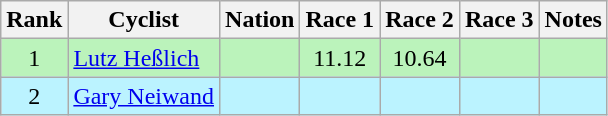<table class="wikitable sortable" style="text-align:center">
<tr>
<th>Rank</th>
<th>Cyclist</th>
<th>Nation</th>
<th>Race 1</th>
<th>Race 2</th>
<th>Race 3</th>
<th>Notes</th>
</tr>
<tr bgcolor=bbf3bb>
<td>1</td>
<td align=left><a href='#'>Lutz Heßlich</a></td>
<td align=left></td>
<td>11.12</td>
<td>10.64</td>
<td></td>
<td></td>
</tr>
<tr bgcolor=bbf3ff>
<td>2</td>
<td align=left><a href='#'>Gary Neiwand</a></td>
<td align=left></td>
<td></td>
<td></td>
<td></td>
<td></td>
</tr>
</table>
